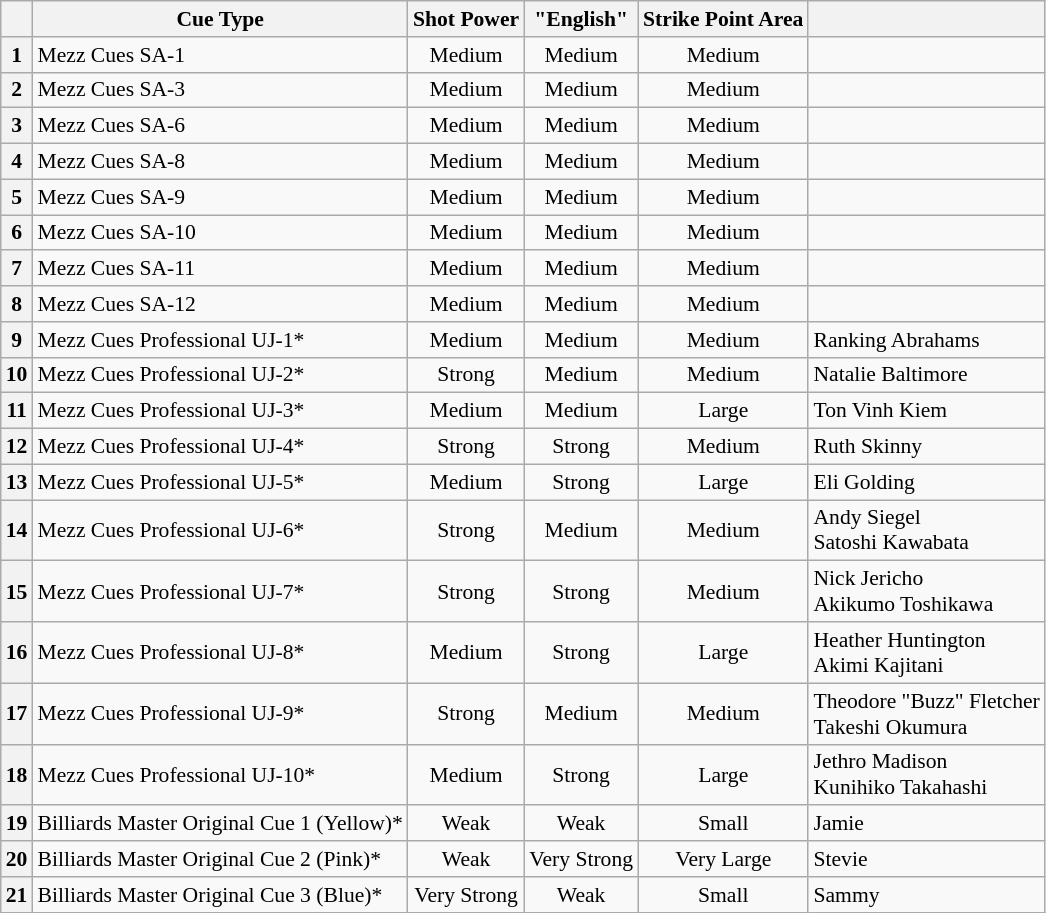<table class="wikitable sortable" style="font-size:90%">
<tr>
<th></th>
<th class="unsortable">Cue Type</th>
<th>Shot Power</th>
<th>"English"</th>
<th>Strike Point Area</th>
<th class="unsortable"></th>
</tr>
<tr>
<th>1</th>
<td>Mezz Cues SA-1</td>
<td align="center">Medium</td>
<td align="center">Medium</td>
<td align="center">Medium</td>
<td></td>
</tr>
<tr>
<th>2</th>
<td>Mezz Cues SA-3</td>
<td align="center">Medium</td>
<td align="center">Medium</td>
<td align="center">Medium</td>
<td></td>
</tr>
<tr>
<th>3</th>
<td>Mezz Cues SA-6</td>
<td align="center">Medium</td>
<td align="center">Medium</td>
<td align="center">Medium</td>
<td></td>
</tr>
<tr>
<th>4</th>
<td>Mezz Cues SA-8</td>
<td align="center">Medium</td>
<td align="center">Medium</td>
<td align="center">Medium</td>
<td></td>
</tr>
<tr>
<th>5</th>
<td>Mezz Cues SA-9</td>
<td align="center">Medium</td>
<td align="center">Medium</td>
<td align="center">Medium</td>
<td></td>
</tr>
<tr>
<th>6</th>
<td>Mezz Cues SA-10</td>
<td align="center">Medium</td>
<td align="center">Medium</td>
<td align="center">Medium</td>
<td></td>
</tr>
<tr>
<th>7</th>
<td>Mezz Cues SA-11</td>
<td align="center">Medium</td>
<td align="center">Medium</td>
<td align="center">Medium</td>
<td></td>
</tr>
<tr>
<th>8</th>
<td>Mezz Cues SA-12</td>
<td align="center">Medium</td>
<td align="center">Medium</td>
<td align="center">Medium</td>
<td></td>
</tr>
<tr>
<th>9</th>
<td>Mezz Cues Professional UJ-1*</td>
<td align="center">Medium</td>
<td align="center">Medium</td>
<td align="center">Medium</td>
<td>Ranking Abrahams</td>
</tr>
<tr>
<th>10</th>
<td>Mezz Cues Professional UJ-2*</td>
<td align="center">Strong</td>
<td align="center">Medium</td>
<td align="center">Medium</td>
<td>Natalie Baltimore</td>
</tr>
<tr>
<th>11</th>
<td>Mezz Cues Professional UJ-3*</td>
<td align="center">Medium</td>
<td align="center">Medium</td>
<td align="center">Large</td>
<td>Ton Vinh Kiem</td>
</tr>
<tr>
<th>12</th>
<td>Mezz Cues Professional UJ-4*</td>
<td align="center">Strong</td>
<td align="center">Strong</td>
<td align="center">Medium</td>
<td>Ruth Skinny</td>
</tr>
<tr>
<th>13</th>
<td>Mezz Cues Professional UJ-5*</td>
<td align="center">Medium</td>
<td align="center">Strong</td>
<td align="center">Large</td>
<td>Eli Golding</td>
</tr>
<tr>
<th>14</th>
<td>Mezz Cues Professional UJ-6*</td>
<td align="center">Strong</td>
<td align="center">Medium</td>
<td align="center">Medium</td>
<td>Andy Siegel<br>Satoshi Kawabata</td>
</tr>
<tr>
<th>15</th>
<td>Mezz Cues Professional UJ-7*</td>
<td align="center">Strong</td>
<td align="center">Strong</td>
<td align="center">Medium</td>
<td>Nick Jericho<br>Akikumo Toshikawa</td>
</tr>
<tr>
<th>16</th>
<td>Mezz Cues Professional UJ-8*</td>
<td align="center">Medium</td>
<td align="center">Strong</td>
<td align="center">Large</td>
<td>Heather Huntington<br>Akimi Kajitani</td>
</tr>
<tr>
<th>17</th>
<td>Mezz Cues Professional UJ-9*</td>
<td align="center">Strong</td>
<td align="center">Medium</td>
<td align="center">Medium</td>
<td>Theodore "Buzz" Fletcher<br>Takeshi Okumura</td>
</tr>
<tr>
<th>18</th>
<td>Mezz Cues Professional UJ-10*</td>
<td align="center">Medium</td>
<td align="center">Strong</td>
<td align="center">Large</td>
<td>Jethro Madison<br>Kunihiko Takahashi</td>
</tr>
<tr>
<th>19</th>
<td>Billiards Master Original Cue 1 (Yellow)*</td>
<td align="center">Weak</td>
<td align="center">Weak</td>
<td align="center">Small</td>
<td>Jamie</td>
</tr>
<tr>
<th>20</th>
<td>Billiards Master Original Cue 2 (Pink)*</td>
<td align="center">Weak</td>
<td align="center">Very Strong</td>
<td align="center">Very Large</td>
<td>Stevie</td>
</tr>
<tr>
<th>21</th>
<td>Billiards Master Original Cue 3 (Blue)*</td>
<td align="center">Very Strong</td>
<td align="center">Weak</td>
<td align="center">Small</td>
<td>Sammy</td>
</tr>
</table>
